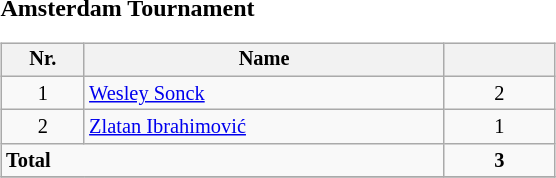<table width=33%>
<tr>
<td width=33% align=left valign=top><br><strong>Amsterdam Tournament</strong><table class="wikitable" style="width:90%; font-size:85%;">
<tr valign=top>
<th width=15% align=center>Nr.</th>
<th width=65% align=center>Name</th>
<th width=20% align=center></th>
</tr>
<tr valign=top>
<td align=center>1</td>
<td> <a href='#'>Wesley Sonck</a></td>
<td align=center>2</td>
</tr>
<tr valign=top>
<td align=center>2</td>
<td> <a href='#'>Zlatan Ibrahimović</a></td>
<td align=center>1</td>
</tr>
<tr valign=top>
<td colspan=2><strong>Total</strong></td>
<td align=center><strong>3</strong></td>
</tr>
<tr>
</tr>
</table>
</td>
</tr>
</table>
